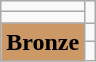<table class="wikitable">
<tr>
<td></td>
</tr>
<tr>
<td></td>
</tr>
<tr>
<td rowspan="2" bgcolor="#cc9966"><strong>Bronze</strong></td>
<td></td>
</tr>
<tr>
<td></td>
</tr>
</table>
